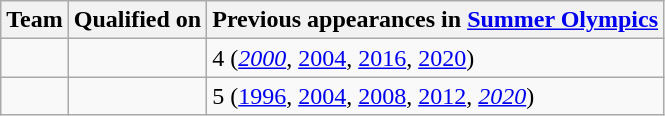<table class="wikitable sortable">
<tr>
<th>Team</th>
<th>Qualified on</th>
<th data-sort-type="number">Previous appearances in <a href='#'>Summer Olympics</a></th>
</tr>
<tr>
<td></td>
<td></td>
<td>4 (<em><a href='#'>2000</a></em>, <a href='#'>2004</a>, <a href='#'>2016</a>, <a href='#'>2020</a>)</td>
</tr>
<tr>
<td></td>
<td></td>
<td>5 (<a href='#'>1996</a>, <a href='#'>2004</a>, <a href='#'>2008</a>, <a href='#'>2012</a>, <em><a href='#'>2020</a></em>)</td>
</tr>
</table>
